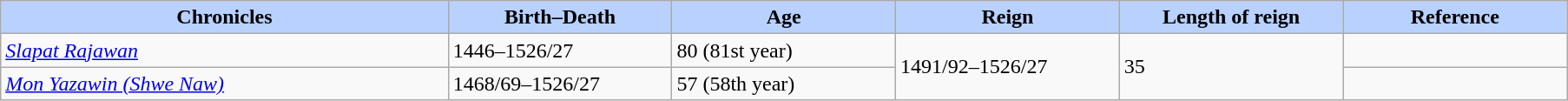<table class="wikitable">
<tr>
<th style="background-color:#B9D1FF" width=20%>Chronicles</th>
<th style="background-color:#B9D1FF" width=10%>Birth–Death</th>
<th style="background-color:#B9D1FF" width=10%>Age</th>
<th style="background-color:#B9D1FF" width=10%>Reign</th>
<th style="background-color:#B9D1FF" width=10%>Length of reign</th>
<th style="background-color:#B9D1FF" width=10%>Reference</th>
</tr>
<tr>
<td><em><a href='#'>Slapat Rajawan</a></em></td>
<td> 1446–1526/27</td>
<td>80 (81st year)</td>
<td rowspan="2">1491/92–1526/27</td>
<td rowspan="2">35</td>
<td></td>
</tr>
<tr>
<td><em><a href='#'>Mon Yazawin (Shwe Naw)</a></em></td>
<td>1468/69–1526/27</td>
<td>57 (58th year)</td>
<td></td>
</tr>
</table>
